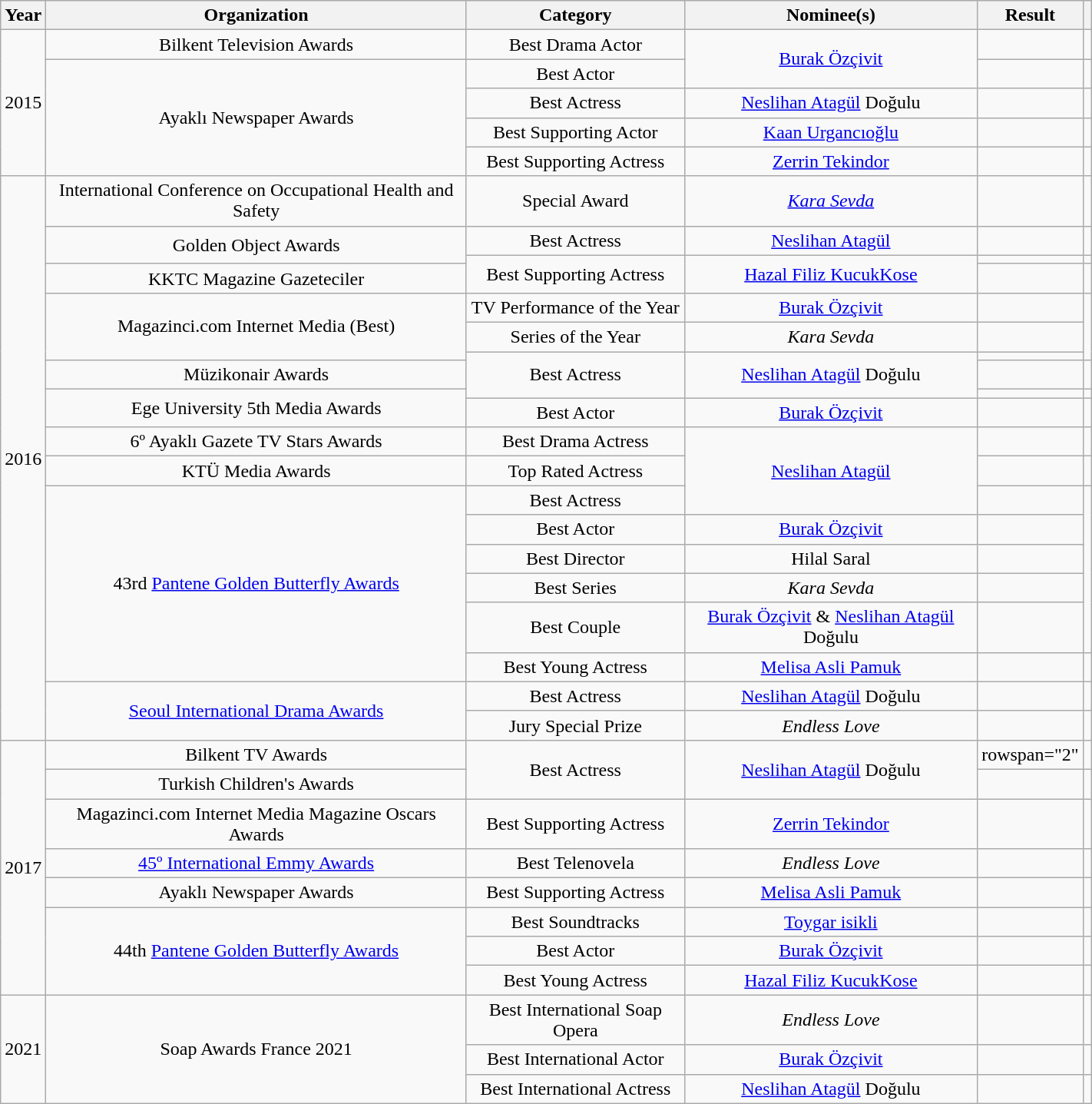<table class="wikitable" width="75%"; style="text-align:center;">
<tr>
<th>Year</th>
<th>Organization</th>
<th>Category</th>
<th>Nominee(s)</th>
<th>Result</th>
<th></th>
</tr>
<tr>
<td rowspan="5">2015</td>
<td>Bilkent Television Awards</td>
<td>Best Drama Actor</td>
<td rowspan="2"><a href='#'>Burak Özçivit</a></td>
<td></td>
<td></td>
</tr>
<tr>
<td rowspan="4">Ayaklı Newspaper Awards</td>
<td>Best Actor</td>
<td></td>
<td></td>
</tr>
<tr>
<td>Best Actress</td>
<td><a href='#'>Neslihan Atagül</a> Doğulu</td>
<td></td>
<td></td>
</tr>
<tr>
<td>Best Supporting Actor</td>
<td><a href='#'>Kaan Urgancıoğlu</a></td>
<td></td>
<td></td>
</tr>
<tr>
<td>Best Supporting Actress</td>
<td><a href='#'>Zerrin Tekindor</a></td>
<td></td>
<td></td>
</tr>
<tr>
<td rowspan="20">2016</td>
<td>International Conference on Occupational Health and Safety</td>
<td>Special Award</td>
<td><em><a href='#'>Kara Sevda</a></em></td>
<td></td>
<td></td>
</tr>
<tr>
<td rowspan="2">Golden Object Awards</td>
<td>Best Actress</td>
<td><a href='#'>Neslihan Atagül</a></td>
<td></td>
<td></td>
</tr>
<tr>
<td rowspan="2">Best Supporting Actress</td>
<td rowspan="2"><a href='#'>Hazal Filiz KucukKose</a></td>
<td></td>
<td></td>
</tr>
<tr>
<td>KKTC Magazine Gazeteciler</td>
<td></td>
<td></td>
</tr>
<tr>
<td rowspan="3">Magazinci.com Internet Media (Best)</td>
<td>TV Performance of the Year</td>
<td><a href='#'>Burak Özçivit</a></td>
<td></td>
<td rowspan="3"></td>
</tr>
<tr>
<td>Series of the Year</td>
<td><em>Kara Sevda</em></td>
<td></td>
</tr>
<tr>
<td rowspan="3">Best Actress</td>
<td rowspan="3"><a href='#'>Neslihan Atagül</a> Doğulu</td>
<td></td>
</tr>
<tr>
<td>Müzikonair Awards</td>
<td></td>
<td></td>
</tr>
<tr>
<td rowspan="2">Ege University 5th Media Awards</td>
<td></td>
<td></td>
</tr>
<tr>
<td>Best Actor</td>
<td><a href='#'>Burak Özçivit</a></td>
<td></td>
<td></td>
</tr>
<tr>
<td>6º Ayaklı Gazete TV Stars Awards</td>
<td>Best Drama Actress</td>
<td rowspan="3"><a href='#'>Neslihan Atagül</a></td>
<td></td>
<td></td>
</tr>
<tr>
<td>KTÜ Media Awards</td>
<td>Top Rated Actress</td>
<td></td>
<td></td>
</tr>
<tr>
<td rowspan="6">43rd <a href='#'>Pantene Golden Butterfly Awards</a></td>
<td>Best Actress</td>
<td></td>
<td rowspan="5"></td>
</tr>
<tr>
<td>Best Actor</td>
<td><a href='#'>Burak Özçivit</a></td>
<td></td>
</tr>
<tr>
<td>Best Director</td>
<td>Hilal Saral</td>
<td></td>
</tr>
<tr>
<td>Best Series</td>
<td><em>Kara Sevda</em></td>
<td></td>
</tr>
<tr>
<td>Best Couple</td>
<td><a href='#'>Burak Özçivit</a> & <a href='#'>Neslihan Atagül</a> Doğulu</td>
<td></td>
</tr>
<tr>
<td>Best Young Actress</td>
<td><a href='#'>Melisa Asli Pamuk</a></td>
<td></td>
<td></td>
</tr>
<tr>
<td rowspan="2"><a href='#'>Seoul International Drama Awards</a></td>
<td>Best Actress</td>
<td><a href='#'>Neslihan Atagül</a> Doğulu</td>
<td></td>
<td></td>
</tr>
<tr>
<td>Jury Special Prize</td>
<td><em>Endless Love</em></td>
<td></td>
<td></td>
</tr>
<tr>
<td rowspan="8">2017</td>
<td>Bilkent TV Awards</td>
<td rowspan="2">Best Actress</td>
<td rowspan="2"><a href='#'>Neslihan Atagül</a> Doğulu</td>
<td>rowspan="2" </td>
<td></td>
</tr>
<tr>
<td>Turkish Children's Awards</td>
<td></td>
</tr>
<tr>
<td>Magazinci.com Internet Media Magazine Oscars Awards</td>
<td>Best Supporting Actress</td>
<td><a href='#'>Zerrin Tekindor</a></td>
<td></td>
<td></td>
</tr>
<tr>
<td><a href='#'>45º International Emmy Awards</a></td>
<td>Best Telenovela</td>
<td><em>Endless Love</em></td>
<td></td>
<td></td>
</tr>
<tr>
<td>Ayaklı Newspaper Awards</td>
<td>Best Supporting Actress</td>
<td><a href='#'>Melisa Asli Pamuk</a></td>
<td></td>
<td></td>
</tr>
<tr>
<td rowspan="3">44th <a href='#'>Pantene Golden Butterfly Awards</a></td>
<td>Best Soundtracks</td>
<td><a href='#'>Toygar isikli</a></td>
<td></td>
<td></td>
</tr>
<tr>
<td>Best Actor</td>
<td><a href='#'>Burak Özçivit</a></td>
<td></td>
<td></td>
</tr>
<tr>
<td>Best Young Actress</td>
<td><a href='#'>Hazal Filiz KucukKose</a></td>
<td></td>
<td></td>
</tr>
<tr>
<td rowspan="3">2021</td>
<td rowspan="3">Soap Awards France 2021</td>
<td>Best International Soap Opera</td>
<td><em>Endless Love</em></td>
<td></td>
<td></td>
</tr>
<tr>
<td>Best International Actor</td>
<td><a href='#'>Burak Özçivit</a></td>
<td></td>
<td></td>
</tr>
<tr>
<td>Best International Actress</td>
<td><a href='#'>Neslihan Atagül</a> Doğulu</td>
<td></td>
<td></td>
</tr>
</table>
